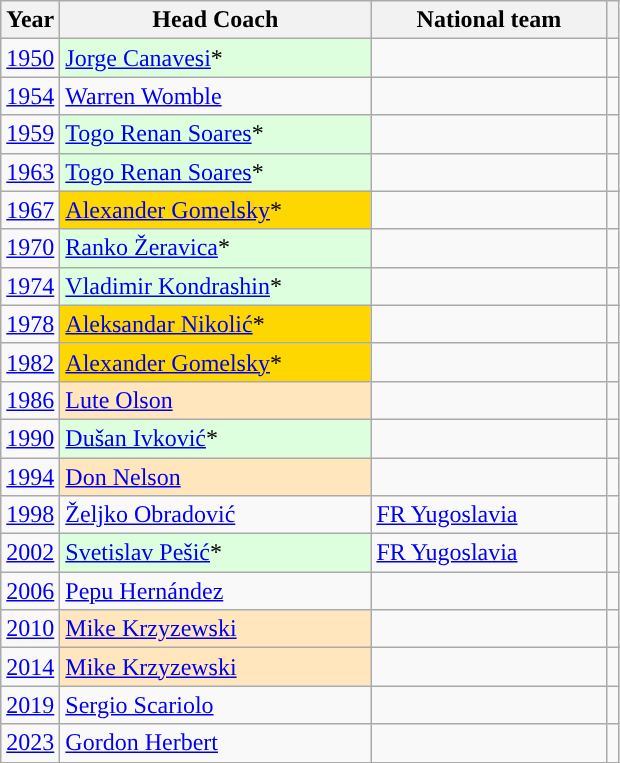<table class="wikitable">
<tr>
<th>Year</th>
<th style="width:200px">Head Coach</th>
<th style="width:150px">National team</th>
<th></th>
</tr>
<tr>
<td text-align: center"><a href='#'>1950</a></td>
<td scope="row" style="background-color:#ddffdd; align=left"> <a href='#'>Jorge Canavesi</a>*</td>
<td align=left></td>
<td></td>
</tr>
<tr>
<td style="text-align: center"><a href='#'>1954</a></td>
<td align=left> <a href='#'>Warren Womble</a></td>
<td align=left></td>
<td></td>
</tr>
<tr>
<td text-align: center"><a href='#'>1959</a></td>
<td scope="row" style="background-color:#ddffdd; align=left"> <a href='#'>Togo Renan Soares</a>*</td>
<td align=left></td>
<td></td>
</tr>
<tr>
<td text-align: center"><a href='#'>1963</a></td>
<td scope="row" style="background-color:#ddffdd; align=left"> <a href='#'>Togo Renan Soares</a>*</td>
<td align=left></td>
<td></td>
</tr>
<tr>
<td style="text-align: center"><a href='#'>1967</a></td>
<td scope="row" style="background-color:#FFD700; align=left"> <a href='#'>Alexander Gomelsky</a>*</td>
<td align=left></td>
<td></td>
</tr>
<tr>
<td style="text-align: center"><a href='#'>1970</a></td>
<td scope="row" style="background-color:#ddffdd; align=left"> <a href='#'>Ranko Žeravica</a>*</td>
<td align=left></td>
<td></td>
</tr>
<tr>
<td style="text-align: center"><a href='#'>1974</a></td>
<td scope="row" style="background-color:#ddffdd; align=left"> <a href='#'>Vladimir Kondrashin</a>*</td>
<td align=left></td>
<td></td>
</tr>
<tr>
<td text-align: center"><a href='#'>1978</a></td>
<td scope="row" style="background-color:#FFD700; align=left"> <a href='#'>Aleksandar Nikolić</a>*</td>
<td align=left></td>
<td></td>
</tr>
<tr>
<td style="text-align: center"><a href='#'>1982</a></td>
<td scope="row" style="background-color:#FFD700; align=left"> <a href='#'>Alexander Gomelsky</a>*</td>
<td align=left></td>
<td></td>
</tr>
<tr>
<td style="text-align: center"><a href='#'>1986</a></td>
<td scope="row" style="background-color:#FFE6BD; align=left"> <a href='#'>Lute Olson</a></td>
<td align=left></td>
<td></td>
</tr>
<tr>
<td text-align: center"><a href='#'>1990</a></td>
<td scope="row" style="background-color:#ddffdd; align=left"> <a href='#'>Dušan Ivković</a>*</td>
<td align=left></td>
<td></td>
</tr>
<tr>
<td text-align: center"><a href='#'>1994</a></td>
<td scope="row" style="background-color:#FFE6BD; align=left"> <a href='#'>Don Nelson</a></td>
<td align=left></td>
<td></td>
</tr>
<tr>
<td text-align: center"><a href='#'>1998</a></td>
<td align=left> <a href='#'>Željko Obradović</a></td>
<td align=left> <a href='#'>FR Yugoslavia</a></td>
<td></td>
</tr>
<tr>
<td style="text-align: center"><a href='#'>2002</a></td>
<td scope="row" style="background-color:#ddffdd; align=left"> <a href='#'>Svetislav Pešić</a>*</td>
<td align=left> <a href='#'>FR Yugoslavia</a></td>
<td></td>
</tr>
<tr>
<td text-align: center"><a href='#'>2006</a></td>
<td align=left> <a href='#'>Pepu Hernández</a></td>
<td align=left></td>
<td></td>
</tr>
<tr>
<td text-align: center"><a href='#'>2010</a></td>
<td scope="row" style="background-color:#FFE6BD; align=left"> <a href='#'>Mike Krzyzewski</a></td>
<td align=left></td>
<td></td>
</tr>
<tr>
<td text-align: center"><a href='#'>2014</a></td>
<td scope="row" style="background-color:#FFE6BD; align=left"> <a href='#'>Mike Krzyzewski</a></td>
<td align=left></td>
<td></td>
</tr>
<tr>
<td text-align: center"><a href='#'>2019</a></td>
<td align=left> <a href='#'>Sergio Scariolo</a></td>
<td align=left></td>
<td></td>
</tr>
<tr>
<td text-align: center"><a href='#'>2023</a></td>
<td align=left> <a href='#'>Gordon Herbert</a></td>
<td align=left></td>
<td></td>
</tr>
<tr>
</tr>
</table>
